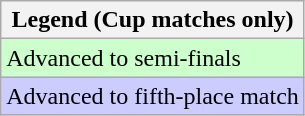<table class="wikitable">
<tr>
<th>Legend (Cup matches only)</th>
</tr>
<tr bgcolor=ccffcc>
<td>Advanced to semi-finals</td>
</tr>
<tr bgcolor=ccccff>
<td>Advanced to fifth-place match</td>
</tr>
</table>
